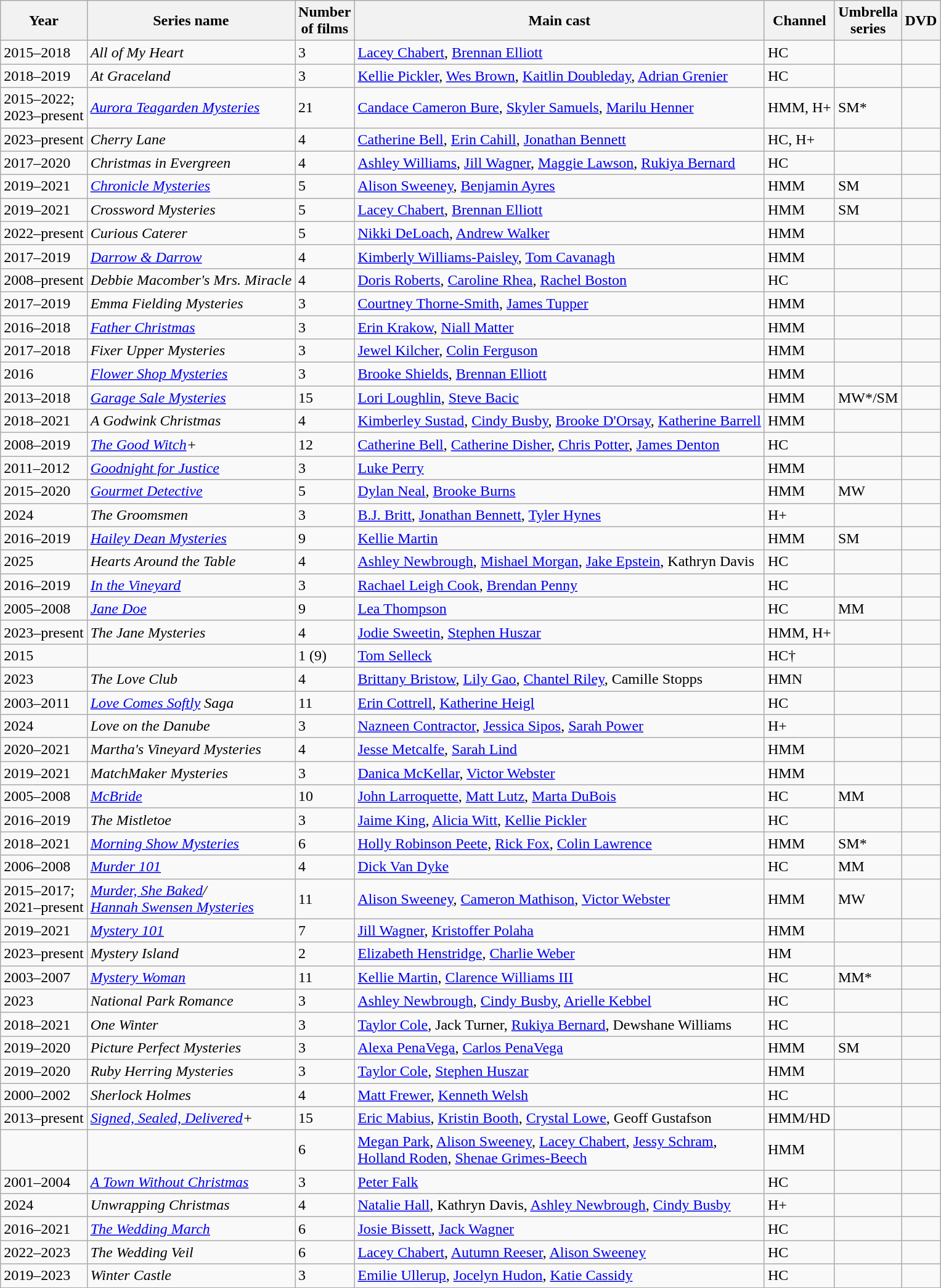<table class="wikitable sortable">
<tr>
<th>Year</th>
<th>Series name</th>
<th>Number<br>of films</th>
<th>Main cast</th>
<th>Channel</th>
<th>Umbrella<br>series</th>
<th scope="col" class="unsortable">DVD</th>
</tr>
<tr>
<td>2015–2018</td>
<td><em>All of My Heart</em></td>
<td>3</td>
<td><a href='#'>Lacey Chabert</a>, <a href='#'>Brennan Elliott</a></td>
<td>HC</td>
<td></td>
<td></td>
</tr>
<tr>
<td>2018–2019</td>
<td><em>At Graceland</em></td>
<td>3</td>
<td><a href='#'>Kellie Pickler</a>, <a href='#'>Wes Brown</a>, <a href='#'>Kaitlin Doubleday</a>, <a href='#'>Adrian Grenier</a></td>
<td>HC</td>
<td></td>
<td></td>
</tr>
<tr>
<td>2015–2022; <br>2023–present</td>
<td><em><a href='#'>Aurora Teagarden Mysteries</a></em></td>
<td>21</td>
<td><a href='#'>Candace Cameron Bure</a>, <a href='#'>Skyler Samuels</a>, <a href='#'>Marilu Henner</a></td>
<td>HMM, H+</td>
<td>SM*</td>
<td></td>
</tr>
<tr>
<td>2023–present</td>
<td><em>Cherry Lane</em></td>
<td>4</td>
<td><a href='#'>Catherine Bell</a>, <a href='#'>Erin Cahill</a>, <a href='#'>Jonathan Bennett</a></td>
<td>HC, H+</td>
<td></td>
<td></td>
</tr>
<tr>
<td>2017–2020</td>
<td><em>Christmas in Evergreen</em></td>
<td>4</td>
<td><a href='#'>Ashley Williams</a>, <a href='#'>Jill Wagner</a>, <a href='#'>Maggie Lawson</a>, <a href='#'>Rukiya Bernard</a></td>
<td>HC</td>
<td></td>
<td></td>
</tr>
<tr>
<td>2019–2021</td>
<td><em><a href='#'>Chronicle Mysteries</a></em></td>
<td>5</td>
<td><a href='#'>Alison Sweeney</a>, <a href='#'>Benjamin Ayres</a></td>
<td>HMM</td>
<td>SM</td>
<td></td>
</tr>
<tr>
<td>2019–2021</td>
<td><em>Crossword Mysteries</em></td>
<td>5</td>
<td><a href='#'>Lacey Chabert</a>, <a href='#'>Brennan Elliott</a></td>
<td>HMM</td>
<td>SM</td>
<td></td>
</tr>
<tr>
<td>2022–present</td>
<td><em>Curious Caterer</em></td>
<td>5</td>
<td><a href='#'>Nikki DeLoach</a>, <a href='#'>Andrew Walker</a></td>
<td>HMM</td>
<td></td>
<td></td>
</tr>
<tr>
<td>2017–2019</td>
<td><em><a href='#'>Darrow & Darrow</a></em></td>
<td>4</td>
<td><a href='#'>Kimberly Williams-Paisley</a>, <a href='#'>Tom Cavanagh</a></td>
<td>HMM</td>
<td></td>
<td></td>
</tr>
<tr>
<td>2008–present</td>
<td><em>Debbie Macomber's Mrs. Miracle </em></td>
<td>4</td>
<td><a href='#'>Doris Roberts</a>, <a href='#'>Caroline Rhea</a>, <a href='#'>Rachel Boston</a></td>
<td>HC</td>
<td></td>
<td></td>
</tr>
<tr>
<td>2017–2019</td>
<td><em>Emma Fielding Mysteries</em></td>
<td>3</td>
<td><a href='#'>Courtney Thorne-Smith</a>, <a href='#'>James Tupper</a></td>
<td>HMM</td>
<td></td>
<td></td>
</tr>
<tr>
<td>2016–2018</td>
<td><em><a href='#'>Father Christmas</a></em></td>
<td>3</td>
<td><a href='#'>Erin Krakow</a>, <a href='#'>Niall Matter</a></td>
<td>HMM</td>
<td></td>
<td></td>
</tr>
<tr>
<td>2017–2018</td>
<td><em>Fixer Upper Mysteries</em></td>
<td>3</td>
<td><a href='#'>Jewel Kilcher</a>, <a href='#'>Colin Ferguson</a></td>
<td>HMM</td>
<td></td>
<td></td>
</tr>
<tr>
<td>2016</td>
<td><em><a href='#'>Flower Shop Mysteries</a></em></td>
<td>3</td>
<td><a href='#'>Brooke Shields</a>, <a href='#'>Brennan Elliott</a></td>
<td>HMM</td>
<td></td>
<td></td>
</tr>
<tr>
<td>2013–2018</td>
<td><em><a href='#'>Garage Sale Mysteries</a></em></td>
<td>15</td>
<td><a href='#'>Lori Loughlin</a>, <a href='#'>Steve Bacic</a></td>
<td>HMM</td>
<td>MW*/SM</td>
<td></td>
</tr>
<tr>
<td>2018–2021</td>
<td><em>A Godwink Christmas</em></td>
<td>4</td>
<td><a href='#'>Kimberley Sustad</a>, <a href='#'>Cindy Busby</a>, <a href='#'>Brooke D'Orsay</a>, <a href='#'>Katherine Barrell</a></td>
<td>HMM</td>
<td></td>
<td></td>
</tr>
<tr>
<td>2008–2019</td>
<td><em><a href='#'>The Good Witch</a>+</em></td>
<td>12</td>
<td><a href='#'>Catherine Bell</a>, <a href='#'>Catherine Disher</a>, <a href='#'>Chris Potter</a>, <a href='#'>James Denton</a></td>
<td>HC</td>
<td></td>
<td></td>
</tr>
<tr>
<td>2011–2012</td>
<td><em><a href='#'>Goodnight for Justice</a></em></td>
<td>3</td>
<td><a href='#'>Luke Perry</a></td>
<td>HMM</td>
<td></td>
<td></td>
</tr>
<tr>
<td>2015–2020</td>
<td><em><a href='#'>Gourmet Detective</a></em></td>
<td>5</td>
<td><a href='#'>Dylan Neal</a>, <a href='#'>Brooke Burns</a></td>
<td>HMM</td>
<td>MW</td>
<td></td>
</tr>
<tr>
<td>2024</td>
<td><em>The Groomsmen</em></td>
<td>3</td>
<td><a href='#'>B.J. Britt</a>, <a href='#'>Jonathan Bennett</a>, <a href='#'>Tyler Hynes</a></td>
<td>H+</td>
<td></td>
<td></td>
</tr>
<tr>
<td>2016–2019</td>
<td><em><a href='#'>Hailey Dean Mysteries</a></em></td>
<td>9</td>
<td><a href='#'>Kellie Martin</a></td>
<td>HMM</td>
<td>SM</td>
<td></td>
</tr>
<tr>
<td>2025</td>
<td><em>Hearts Around the Table</em></td>
<td>4</td>
<td><a href='#'>Ashley Newbrough</a>, <a href='#'>Mishael Morgan</a>, <a href='#'>Jake Epstein</a>, Kathryn Davis</td>
<td>HC</td>
<td></td>
<td></td>
</tr>
<tr>
<td>2016–2019</td>
<td><em><a href='#'>In the Vineyard</a></em></td>
<td>3</td>
<td><a href='#'>Rachael Leigh Cook</a>, <a href='#'>Brendan Penny</a></td>
<td>HC</td>
<td></td>
<td></td>
</tr>
<tr>
<td>2005–2008</td>
<td><em><a href='#'>Jane Doe</a></em></td>
<td>9</td>
<td><a href='#'>Lea Thompson</a></td>
<td>HC</td>
<td>MM</td>
<td></td>
</tr>
<tr>
<td>2023–present</td>
<td><em>The Jane Mysteries</em></td>
<td>4</td>
<td><a href='#'>Jodie Sweetin</a>, <a href='#'>Stephen Huszar</a></td>
<td>HMM, H+</td>
<td></td>
<td></td>
</tr>
<tr>
<td>2015</td>
<td><em></em></td>
<td>1 (9)</td>
<td><a href='#'>Tom Selleck</a></td>
<td>HC†</td>
<td></td>
<td></td>
</tr>
<tr>
<td>2023</td>
<td><em>The Love Club</em></td>
<td>4</td>
<td><a href='#'>Brittany Bristow</a>, <a href='#'>Lily Gao</a>, <a href='#'>Chantel Riley</a>, Camille Stopps</td>
<td>HMN</td>
<td></td>
<td></td>
</tr>
<tr>
<td>2003–2011</td>
<td><em><a href='#'>Love Comes Softly</a> Saga</em></td>
<td>11</td>
<td><a href='#'>Erin Cottrell</a>, <a href='#'>Katherine Heigl</a></td>
<td>HC</td>
<td></td>
<td></td>
</tr>
<tr>
<td>2024</td>
<td><em>Love on the Danube</em></td>
<td>3</td>
<td><a href='#'>Nazneen Contractor</a>, <a href='#'>Jessica Sipos</a>, <a href='#'>Sarah Power</a></td>
<td>H+</td>
<td></td>
<td></td>
</tr>
<tr>
<td>2020–2021</td>
<td><em>Martha's Vineyard Mysteries</em></td>
<td>4</td>
<td><a href='#'>Jesse Metcalfe</a>, <a href='#'>Sarah Lind</a></td>
<td>HMM</td>
<td></td>
<td></td>
</tr>
<tr>
<td>2019–2021</td>
<td><em>MatchMaker Mysteries</em></td>
<td>3</td>
<td><a href='#'>Danica McKellar</a>, <a href='#'>Victor Webster</a></td>
<td>HMM</td>
<td></td>
<td></td>
</tr>
<tr>
<td>2005–2008</td>
<td><em><a href='#'>McBride</a></em></td>
<td>10</td>
<td><a href='#'>John Larroquette</a>, <a href='#'>Matt Lutz</a>, <a href='#'>Marta DuBois</a></td>
<td>HC</td>
<td>MM</td>
<td></td>
</tr>
<tr>
<td>2016–2019</td>
<td><em>The Mistletoe</em></td>
<td>3</td>
<td><a href='#'>Jaime King</a>, <a href='#'>Alicia Witt</a>, <a href='#'>Kellie Pickler</a></td>
<td>HC</td>
<td></td>
<td></td>
</tr>
<tr>
<td>2018–2021</td>
<td><em><a href='#'>Morning Show Mysteries</a></em></td>
<td>6</td>
<td><a href='#'>Holly Robinson Peete</a>, <a href='#'>Rick Fox</a>, <a href='#'>Colin Lawrence</a></td>
<td>HMM</td>
<td>SM*</td>
<td></td>
</tr>
<tr>
<td>2006–2008</td>
<td><em><a href='#'>Murder 101</a></em></td>
<td>4</td>
<td><a href='#'>Dick Van Dyke</a></td>
<td>HC</td>
<td>MM</td>
<td></td>
</tr>
<tr>
<td>2015–2017; <br>2021–present</td>
<td><em><a href='#'>Murder, She Baked</a>/<br><a href='#'>Hannah Swensen Mysteries</a></em></td>
<td>11</td>
<td><a href='#'>Alison Sweeney</a>, <a href='#'>Cameron Mathison</a>, <a href='#'>Victor Webster</a></td>
<td>HMM</td>
<td>MW</td>
<td></td>
</tr>
<tr>
<td>2019–2021</td>
<td><em><a href='#'>Mystery 101</a></em></td>
<td>7</td>
<td><a href='#'>Jill Wagner</a>, <a href='#'>Kristoffer Polaha</a></td>
<td>HMM</td>
<td></td>
<td></td>
</tr>
<tr>
<td>2023–present</td>
<td><em>Mystery Island</em></td>
<td>2</td>
<td><a href='#'>Elizabeth Henstridge</a>, <a href='#'>Charlie Weber</a></td>
<td>HM</td>
<td></td>
<td></td>
</tr>
<tr>
<td>2003–2007</td>
<td><em><a href='#'>Mystery Woman</a></em></td>
<td>11</td>
<td><a href='#'>Kellie Martin</a>, <a href='#'>Clarence Williams III</a></td>
<td>HC</td>
<td>MM*</td>
<td></td>
</tr>
<tr>
<td>2023</td>
<td><em>National Park Romance</em></td>
<td>3</td>
<td><a href='#'>Ashley Newbrough</a>, <a href='#'>Cindy Busby</a>, <a href='#'>Arielle Kebbel</a></td>
<td>HC</td>
<td></td>
<td></td>
</tr>
<tr>
<td>2018–2021</td>
<td><em>One Winter</em></td>
<td>3</td>
<td><a href='#'>Taylor Cole</a>, Jack Turner, <a href='#'>Rukiya Bernard</a>, Dewshane Williams</td>
<td>HC</td>
<td></td>
<td></td>
</tr>
<tr>
<td>2019–2020</td>
<td><em>Picture Perfect Mysteries</em></td>
<td>3</td>
<td><a href='#'>Alexa PenaVega</a>, <a href='#'>Carlos PenaVega</a></td>
<td>HMM</td>
<td>SM</td>
<td></td>
</tr>
<tr>
<td>2019–2020</td>
<td><em>Ruby Herring Mysteries</em></td>
<td>3</td>
<td><a href='#'>Taylor Cole</a>, <a href='#'>Stephen Huszar</a></td>
<td>HMM</td>
<td></td>
<td></td>
</tr>
<tr>
<td>2000–2002</td>
<td><em>Sherlock Holmes</em></td>
<td>4</td>
<td><a href='#'>Matt Frewer</a>, <a href='#'>Kenneth Welsh</a></td>
<td>HC</td>
<td></td>
<td></td>
</tr>
<tr>
<td>2013–present</td>
<td><em><a href='#'>Signed, Sealed, Delivered</a>+</em></td>
<td>15</td>
<td><a href='#'>Eric Mabius</a>, <a href='#'>Kristin Booth</a>, <a href='#'>Crystal Lowe</a>, Geoff Gustafson</td>
<td>HMM/HD</td>
<td></td>
<td></td>
</tr>
<tr>
<td></td>
<td></td>
<td>6</td>
<td><a href='#'>Megan Park</a>, <a href='#'>Alison Sweeney</a>, <a href='#'>Lacey Chabert</a>, <a href='#'>Jessy Schram</a>, <br><a href='#'>Holland Roden</a>, <a href='#'>Shenae Grimes-Beech</a></td>
<td>HMM</td>
<td></td>
<td></td>
</tr>
<tr>
<td>2001–2004</td>
<td><em><a href='#'>A Town Without Christmas</a></em></td>
<td>3</td>
<td><a href='#'>Peter Falk</a></td>
<td>HC</td>
<td></td>
<td></td>
</tr>
<tr>
<td>2024</td>
<td><em>Unwrapping Christmas</em></td>
<td>4</td>
<td><a href='#'>Natalie Hall</a>, Kathryn Davis, <a href='#'>Ashley Newbrough</a>, <a href='#'>Cindy Busby</a></td>
<td>H+</td>
<td></td>
<td></td>
</tr>
<tr>
<td>2016–2021</td>
<td><em><a href='#'>The Wedding March</a></em></td>
<td>6</td>
<td><a href='#'>Josie Bissett</a>, <a href='#'>Jack Wagner</a></td>
<td>HC</td>
<td></td>
<td></td>
</tr>
<tr>
<td>2022–2023</td>
<td><em>The Wedding Veil</em></td>
<td>6</td>
<td><a href='#'>Lacey Chabert</a>, <a href='#'>Autumn Reeser</a>, <a href='#'>Alison Sweeney</a></td>
<td>HC</td>
<td></td>
<td></td>
</tr>
<tr>
<td>2019–2023</td>
<td><em>Winter Castle</em></td>
<td>3</td>
<td><a href='#'>Emilie Ullerup</a>, <a href='#'>Jocelyn Hudon</a>, <a href='#'>Katie Cassidy</a></td>
<td>HC</td>
<td></td>
<td></td>
</tr>
</table>
